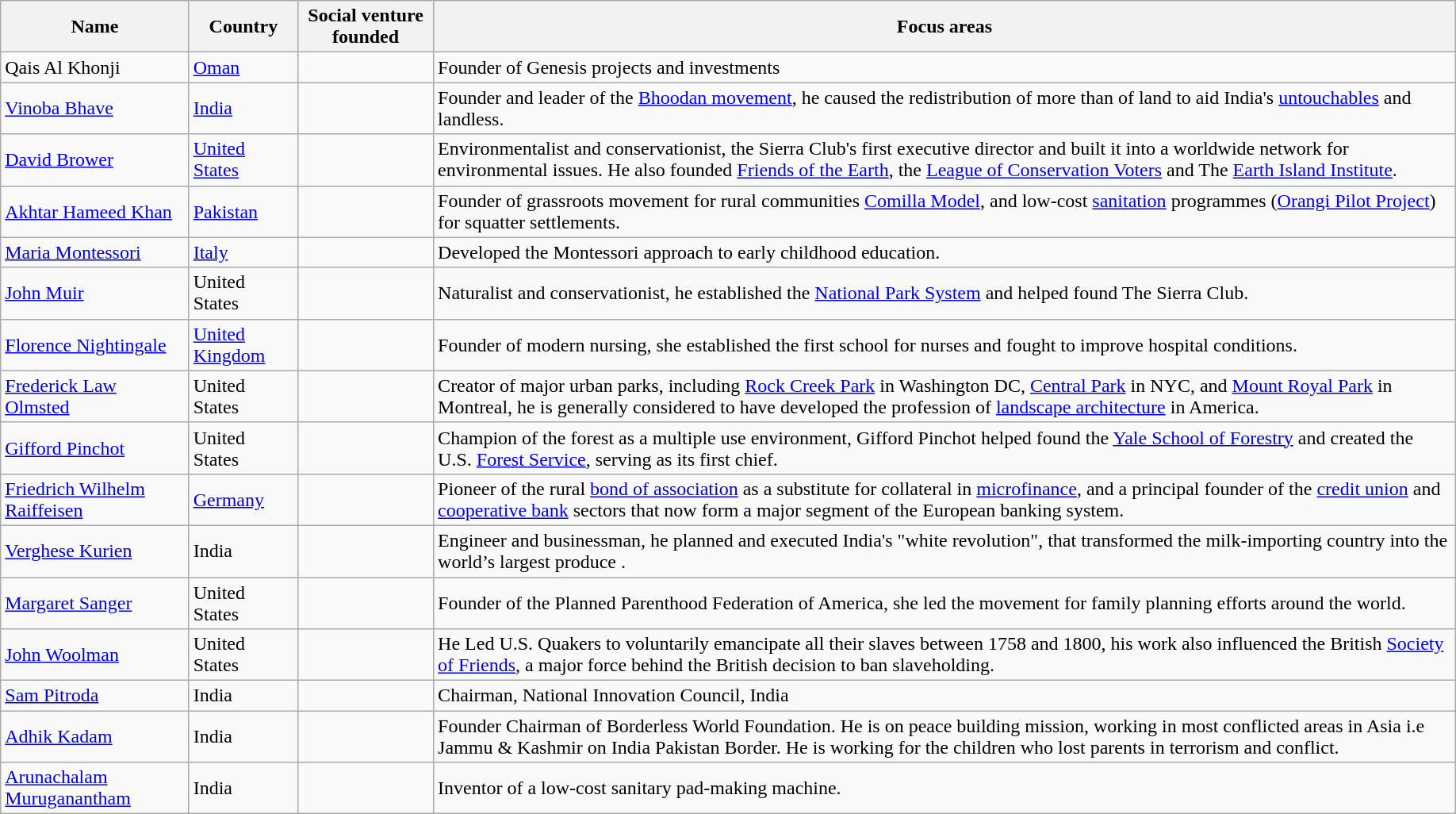<table class="wikitable sortable" style="margin:20px;">
<tr>
<th>Name</th>
<th>Country</th>
<th>Social venture founded</th>
<th>Focus areas</th>
</tr>
<tr>
<td>Qais Al Khonji</td>
<td><a href='#'>Oman</a></td>
<td></td>
<td>Founder of Genesis projects and investments</td>
</tr>
<tr>
<td><a href='#'>Vinoba Bhave</a></td>
<td><a href='#'>India</a></td>
<td></td>
<td>Founder and leader of the <a href='#'>Bhoodan movement</a>, he caused the redistribution of more than     of land to aid India's <a href='#'>untouchables</a> and landless.</td>
</tr>
<tr>
<td><a href='#'>David Brower</a></td>
<td><a href='#'>United States</a></td>
<td></td>
<td>Environmentalist and conservationist, the Sierra Club's first executive director and built it into a worldwide network for environmental issues. He also founded <a href='#'>Friends of the Earth</a>, the <a href='#'>League of Conservation Voters</a> and The <a href='#'>Earth Island Institute</a>.</td>
</tr>
<tr>
<td><a href='#'>Akhtar Hameed Khan</a></td>
<td><a href='#'>Pakistan</a></td>
<td></td>
<td>Founder of grassroots movement for rural communities <a href='#'>Comilla Model</a>, and low-cost <a href='#'>sanitation</a> programmes (<a href='#'>Orangi Pilot Project</a>)  for squatter settlements.</td>
</tr>
<tr>
<td><a href='#'>Maria Montessori</a></td>
<td><a href='#'>Italy</a></td>
<td></td>
<td>Developed the Montessori approach to early childhood education.</td>
</tr>
<tr>
<td><a href='#'>John Muir</a></td>
<td>United States</td>
<td></td>
<td>Naturalist and conservationist, he established the <a href='#'>National Park System</a> and helped found The Sierra Club.</td>
</tr>
<tr>
<td><a href='#'>Florence Nightingale</a></td>
<td><a href='#'>United Kingdom</a></td>
<td></td>
<td>Founder of modern nursing, she established the first school for nurses and fought to improve hospital conditions.</td>
</tr>
<tr>
<td><a href='#'>Frederick Law Olmsted</a></td>
<td>United States</td>
<td></td>
<td>Creator of major urban parks, including <a href='#'>Rock Creek Park</a> in Washington DC, <a href='#'>Central Park</a> in NYC, and <a href='#'>Mount Royal Park</a> in Montreal, he is generally considered to have developed the profession of <a href='#'>landscape architecture</a> in America.</td>
</tr>
<tr>
<td><a href='#'>Gifford Pinchot</a></td>
<td>United States</td>
<td></td>
<td>Champion of the forest as a multiple use environment, Gifford Pinchot  helped found the <a href='#'>Yale School of Forestry</a> and created the U.S. <a href='#'>Forest Service</a>, serving as its first chief.</td>
</tr>
<tr>
<td><a href='#'>Friedrich Wilhelm Raiffeisen</a></td>
<td><a href='#'>Germany</a></td>
<td></td>
<td>Pioneer of the rural <a href='#'>bond of association</a> as a substitute for collateral in <a href='#'>microfinance</a>, and a principal founder of the <a href='#'>credit union</a> and <a href='#'>cooperative bank</a> sectors that now form a major segment of the European banking system.</td>
</tr>
<tr>
<td><a href='#'>Verghese Kurien</a></td>
<td>India</td>
<td></td>
<td>Engineer and businessman, he planned and executed India's "white revolution", that transformed the milk-importing country into the world’s largest produce .</td>
</tr>
<tr>
<td><a href='#'>Margaret Sanger</a></td>
<td>United States</td>
<td></td>
<td>Founder of the Planned Parenthood Federation of America, she led the movement for family planning efforts around the world.</td>
</tr>
<tr>
<td><a href='#'>John Woolman</a></td>
<td>United States</td>
<td></td>
<td>He Led U.S. Quakers to voluntarily emancipate all their slaves between 1758 and 1800, his work also influenced the British <a href='#'>Society of Friends</a>, a major force behind the British decision to ban slaveholding.</td>
</tr>
<tr>
<td><a href='#'>Sam Pitroda</a></td>
<td>India</td>
<td></td>
<td>Chairman, National Innovation Council, India</td>
</tr>
<tr>
<td><a href='#'>Adhik Kadam</a></td>
<td>India</td>
<td></td>
<td>Founder Chairman of Borderless World Foundation. He is on peace building mission, working in most conflicted areas in Asia i.e Jammu & Kashmir on India Pakistan Border. He is working for the children who lost parents in terrorism and conflict.</td>
</tr>
<tr>
<td><a href='#'>Arunachalam Muruganantham</a></td>
<td>India</td>
<td></td>
<td>Inventor of a low-cost sanitary pad-making machine.</td>
</tr>
</table>
